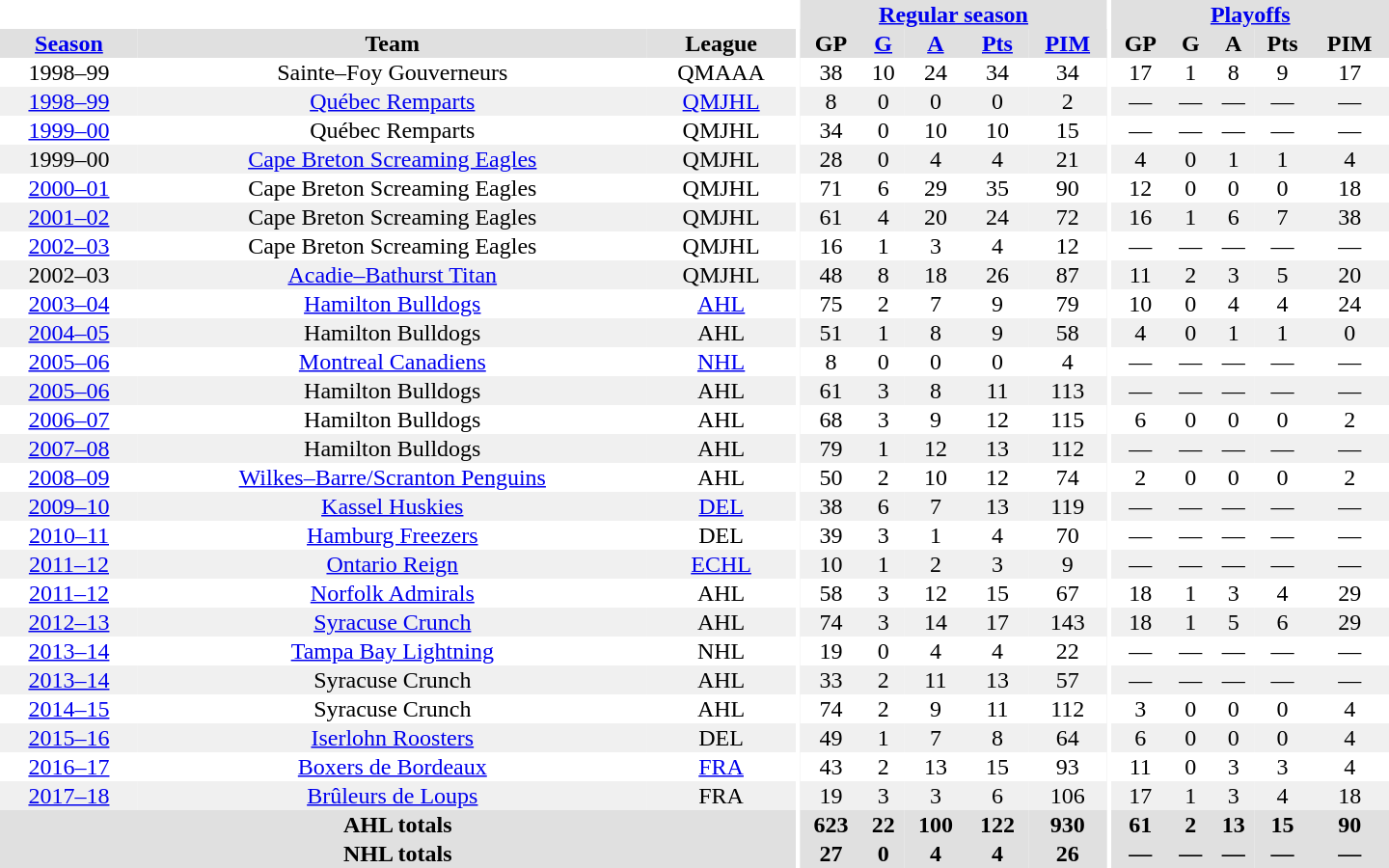<table border="0" cellpadding="1" cellspacing="0" style="text-align:center; width:60em">
<tr bgcolor="#e0e0e0">
<th colspan="3" bgcolor="#ffffff"></th>
<th rowspan="100" bgcolor="#ffffff"></th>
<th colspan="5"><a href='#'>Regular season</a></th>
<th rowspan="100" bgcolor="#ffffff"></th>
<th colspan="5"><a href='#'>Playoffs</a></th>
</tr>
<tr bgcolor="#e0e0e0">
<th><a href='#'>Season</a></th>
<th>Team</th>
<th>League</th>
<th>GP</th>
<th><a href='#'>G</a></th>
<th><a href='#'>A</a></th>
<th><a href='#'>Pts</a></th>
<th><a href='#'>PIM</a></th>
<th>GP</th>
<th>G</th>
<th>A</th>
<th>Pts</th>
<th>PIM</th>
</tr>
<tr>
<td>1998–99</td>
<td>Sainte–Foy Gouverneurs</td>
<td>QMAAA</td>
<td>38</td>
<td>10</td>
<td>24</td>
<td>34</td>
<td>34</td>
<td>17</td>
<td>1</td>
<td>8</td>
<td>9</td>
<td>17</td>
</tr>
<tr bgcolor="#f0f0f0">
<td><a href='#'>1998–99</a></td>
<td><a href='#'>Québec Remparts</a></td>
<td><a href='#'>QMJHL</a></td>
<td>8</td>
<td>0</td>
<td>0</td>
<td>0</td>
<td>2</td>
<td>—</td>
<td>—</td>
<td>—</td>
<td>—</td>
<td>—</td>
</tr>
<tr>
<td><a href='#'>1999–00</a></td>
<td>Québec Remparts</td>
<td>QMJHL</td>
<td>34</td>
<td>0</td>
<td>10</td>
<td>10</td>
<td>15</td>
<td>—</td>
<td>—</td>
<td>—</td>
<td>—</td>
<td>—</td>
</tr>
<tr bgcolor="#f0f0f0">
<td>1999–00</td>
<td><a href='#'>Cape Breton Screaming Eagles</a></td>
<td>QMJHL</td>
<td>28</td>
<td>0</td>
<td>4</td>
<td>4</td>
<td>21</td>
<td>4</td>
<td>0</td>
<td>1</td>
<td>1</td>
<td>4</td>
</tr>
<tr>
<td><a href='#'>2000–01</a></td>
<td>Cape Breton Screaming Eagles</td>
<td>QMJHL</td>
<td>71</td>
<td>6</td>
<td>29</td>
<td>35</td>
<td>90</td>
<td>12</td>
<td>0</td>
<td>0</td>
<td>0</td>
<td>18</td>
</tr>
<tr bgcolor="#f0f0f0">
<td><a href='#'>2001–02</a></td>
<td>Cape Breton Screaming Eagles</td>
<td>QMJHL</td>
<td>61</td>
<td>4</td>
<td>20</td>
<td>24</td>
<td>72</td>
<td>16</td>
<td>1</td>
<td>6</td>
<td>7</td>
<td>38</td>
</tr>
<tr>
<td><a href='#'>2002–03</a></td>
<td>Cape Breton Screaming Eagles</td>
<td>QMJHL</td>
<td>16</td>
<td>1</td>
<td>3</td>
<td>4</td>
<td>12</td>
<td>—</td>
<td>—</td>
<td>—</td>
<td>—</td>
<td>—</td>
</tr>
<tr bgcolor="#f0f0f0">
<td>2002–03</td>
<td><a href='#'>Acadie–Bathurst Titan</a></td>
<td>QMJHL</td>
<td>48</td>
<td>8</td>
<td>18</td>
<td>26</td>
<td>87</td>
<td>11</td>
<td>2</td>
<td>3</td>
<td>5</td>
<td>20</td>
</tr>
<tr>
<td><a href='#'>2003–04</a></td>
<td><a href='#'>Hamilton Bulldogs</a></td>
<td><a href='#'>AHL</a></td>
<td>75</td>
<td>2</td>
<td>7</td>
<td>9</td>
<td>79</td>
<td>10</td>
<td>0</td>
<td>4</td>
<td>4</td>
<td>24</td>
</tr>
<tr bgcolor="#f0f0f0">
<td><a href='#'>2004–05</a></td>
<td>Hamilton Bulldogs</td>
<td>AHL</td>
<td>51</td>
<td>1</td>
<td>8</td>
<td>9</td>
<td>58</td>
<td>4</td>
<td>0</td>
<td>1</td>
<td>1</td>
<td>0</td>
</tr>
<tr>
<td><a href='#'>2005–06</a></td>
<td><a href='#'>Montreal Canadiens</a></td>
<td><a href='#'>NHL</a></td>
<td>8</td>
<td>0</td>
<td>0</td>
<td>0</td>
<td>4</td>
<td>—</td>
<td>—</td>
<td>—</td>
<td>—</td>
<td>—</td>
</tr>
<tr bgcolor="#f0f0f0">
<td><a href='#'>2005–06</a></td>
<td>Hamilton Bulldogs</td>
<td>AHL</td>
<td>61</td>
<td>3</td>
<td>8</td>
<td>11</td>
<td>113</td>
<td>—</td>
<td>—</td>
<td>—</td>
<td>—</td>
<td>—</td>
</tr>
<tr>
<td><a href='#'>2006–07</a></td>
<td>Hamilton Bulldogs</td>
<td>AHL</td>
<td>68</td>
<td>3</td>
<td>9</td>
<td>12</td>
<td>115</td>
<td>6</td>
<td>0</td>
<td>0</td>
<td>0</td>
<td>2</td>
</tr>
<tr bgcolor="#f0f0f0">
<td><a href='#'>2007–08</a></td>
<td>Hamilton Bulldogs</td>
<td>AHL</td>
<td>79</td>
<td>1</td>
<td>12</td>
<td>13</td>
<td>112</td>
<td>—</td>
<td>—</td>
<td>—</td>
<td>—</td>
<td>—</td>
</tr>
<tr>
<td><a href='#'>2008–09</a></td>
<td><a href='#'>Wilkes–Barre/Scranton Penguins</a></td>
<td>AHL</td>
<td>50</td>
<td>2</td>
<td>10</td>
<td>12</td>
<td>74</td>
<td>2</td>
<td>0</td>
<td>0</td>
<td>0</td>
<td>2</td>
</tr>
<tr bgcolor="#f0f0f0">
<td><a href='#'>2009–10</a></td>
<td><a href='#'>Kassel Huskies</a></td>
<td><a href='#'>DEL</a></td>
<td>38</td>
<td>6</td>
<td>7</td>
<td>13</td>
<td>119</td>
<td>—</td>
<td>—</td>
<td>—</td>
<td>—</td>
<td>—</td>
</tr>
<tr>
<td><a href='#'>2010–11</a></td>
<td><a href='#'>Hamburg Freezers</a></td>
<td>DEL</td>
<td>39</td>
<td>3</td>
<td>1</td>
<td>4</td>
<td>70</td>
<td>—</td>
<td>—</td>
<td>—</td>
<td>—</td>
<td>—</td>
</tr>
<tr bgcolor="#f0f0f0">
<td><a href='#'>2011–12</a></td>
<td><a href='#'>Ontario Reign</a></td>
<td><a href='#'>ECHL</a></td>
<td>10</td>
<td>1</td>
<td>2</td>
<td>3</td>
<td>9</td>
<td>—</td>
<td>—</td>
<td>—</td>
<td>—</td>
<td>—</td>
</tr>
<tr>
<td><a href='#'>2011–12</a></td>
<td><a href='#'>Norfolk Admirals</a></td>
<td>AHL</td>
<td>58</td>
<td>3</td>
<td>12</td>
<td>15</td>
<td>67</td>
<td>18</td>
<td>1</td>
<td>3</td>
<td>4</td>
<td>29</td>
</tr>
<tr bgcolor="#f0f0f0">
<td><a href='#'>2012–13</a></td>
<td><a href='#'>Syracuse Crunch</a></td>
<td>AHL</td>
<td>74</td>
<td>3</td>
<td>14</td>
<td>17</td>
<td>143</td>
<td>18</td>
<td>1</td>
<td>5</td>
<td>6</td>
<td>29</td>
</tr>
<tr>
<td><a href='#'>2013–14</a></td>
<td><a href='#'>Tampa Bay Lightning</a></td>
<td>NHL</td>
<td>19</td>
<td>0</td>
<td>4</td>
<td>4</td>
<td>22</td>
<td>—</td>
<td>—</td>
<td>—</td>
<td>—</td>
<td>—</td>
</tr>
<tr bgcolor="#f0f0f0">
<td><a href='#'>2013–14</a></td>
<td>Syracuse Crunch</td>
<td>AHL</td>
<td>33</td>
<td>2</td>
<td>11</td>
<td>13</td>
<td>57</td>
<td>—</td>
<td>—</td>
<td>—</td>
<td>—</td>
<td>—</td>
</tr>
<tr>
<td><a href='#'>2014–15</a></td>
<td>Syracuse Crunch</td>
<td>AHL</td>
<td>74</td>
<td>2</td>
<td>9</td>
<td>11</td>
<td>112</td>
<td>3</td>
<td>0</td>
<td>0</td>
<td>0</td>
<td>4</td>
</tr>
<tr bgcolor="#f0f0f0">
<td><a href='#'>2015–16</a></td>
<td><a href='#'>Iserlohn Roosters</a></td>
<td>DEL</td>
<td>49</td>
<td>1</td>
<td>7</td>
<td>8</td>
<td>64</td>
<td>6</td>
<td>0</td>
<td>0</td>
<td>0</td>
<td>4</td>
</tr>
<tr>
<td><a href='#'>2016–17</a></td>
<td><a href='#'>Boxers de Bordeaux</a></td>
<td><a href='#'>FRA</a></td>
<td>43</td>
<td>2</td>
<td>13</td>
<td>15</td>
<td>93</td>
<td>11</td>
<td>0</td>
<td>3</td>
<td>3</td>
<td>4</td>
</tr>
<tr bgcolor="#f0f0f0">
<td><a href='#'>2017–18</a></td>
<td><a href='#'>Brûleurs de Loups</a></td>
<td>FRA</td>
<td>19</td>
<td>3</td>
<td>3</td>
<td>6</td>
<td>106</td>
<td>17</td>
<td>1</td>
<td>3</td>
<td>4</td>
<td>18</td>
</tr>
<tr bgcolor="#e0e0e0">
<th colspan="3">AHL totals</th>
<th>623</th>
<th>22</th>
<th>100</th>
<th>122</th>
<th>930</th>
<th>61</th>
<th>2</th>
<th>13</th>
<th>15</th>
<th>90</th>
</tr>
<tr bgcolor="#e0e0e0">
<th colspan="3">NHL totals</th>
<th>27</th>
<th>0</th>
<th>4</th>
<th>4</th>
<th>26</th>
<th>—</th>
<th>—</th>
<th>—</th>
<th>—</th>
<th>—</th>
</tr>
</table>
